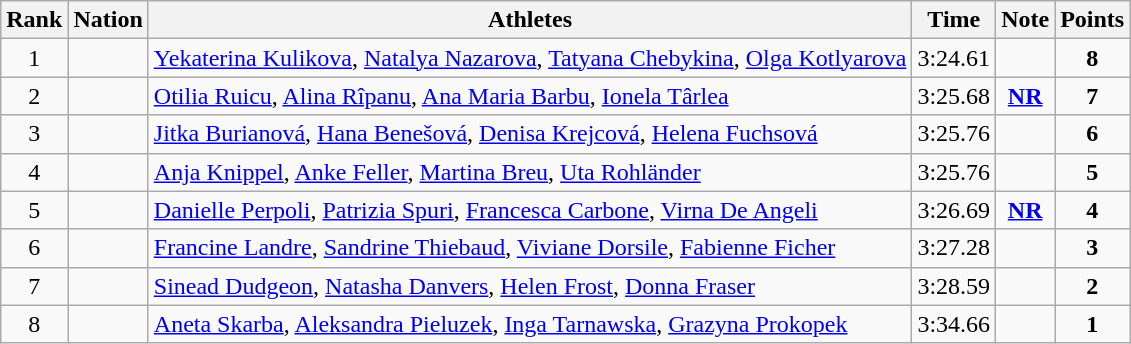<table class="wikitable sortable" style="text-align:center">
<tr>
<th>Rank</th>
<th>Nation</th>
<th>Athletes</th>
<th>Time</th>
<th>Note</th>
<th>Points</th>
</tr>
<tr>
<td>1</td>
<td align=left></td>
<td align=left><a href='#'>Yekaterina Kulikova</a>, <a href='#'>Natalya Nazarova</a>, <a href='#'>Tatyana Chebykina</a>, <a href='#'>Olga Kotlyarova</a></td>
<td>3:24.61</td>
<td></td>
<td><strong>8</strong></td>
</tr>
<tr>
<td>2</td>
<td align=left></td>
<td align=left><a href='#'>Otilia Ruicu</a>, <a href='#'>Alina Rîpanu</a>, <a href='#'>Ana Maria Barbu</a>, <a href='#'>Ionela Târlea</a></td>
<td>3:25.68</td>
<td><strong><a href='#'>NR</a></strong></td>
<td><strong>7</strong></td>
</tr>
<tr>
<td>3</td>
<td align=left></td>
<td align=left><a href='#'>Jitka Burianová</a>, <a href='#'>Hana Benešová</a>, <a href='#'>Denisa Krejcová</a>, <a href='#'>Helena Fuchsová</a></td>
<td>3:25.76</td>
<td></td>
<td><strong>6</strong></td>
</tr>
<tr>
<td>4</td>
<td align=left></td>
<td align=left><a href='#'>Anja Knippel</a>, <a href='#'>Anke Feller</a>, <a href='#'>Martina Breu</a>, <a href='#'>Uta Rohländer</a></td>
<td>3:25.76</td>
<td></td>
<td><strong>5</strong></td>
</tr>
<tr>
<td>5</td>
<td align=left></td>
<td align=left><a href='#'>Danielle Perpoli</a>, <a href='#'>Patrizia Spuri</a>, <a href='#'>Francesca Carbone</a>, <a href='#'>Virna De Angeli</a></td>
<td>3:26.69</td>
<td><strong><a href='#'>NR</a></strong></td>
<td><strong>4</strong></td>
</tr>
<tr>
<td>6</td>
<td align=left></td>
<td align=left><a href='#'>Francine Landre</a>, <a href='#'>Sandrine Thiebaud</a>, <a href='#'>Viviane Dorsile</a>, <a href='#'>Fabienne Ficher</a></td>
<td>3:27.28</td>
<td></td>
<td><strong>3</strong></td>
</tr>
<tr>
<td>7</td>
<td align=left></td>
<td align=left><a href='#'>Sinead Dudgeon</a>, <a href='#'>Natasha Danvers</a>, <a href='#'>Helen Frost</a>, <a href='#'>Donna Fraser</a></td>
<td>3:28.59</td>
<td></td>
<td><strong>2</strong></td>
</tr>
<tr>
<td>8</td>
<td align=left></td>
<td align=left><a href='#'>Aneta Skarba</a>, <a href='#'>Aleksandra Pieluzek</a>, <a href='#'>Inga Tarnawska</a>, <a href='#'>Grazyna Prokopek</a></td>
<td>3:34.66</td>
<td></td>
<td><strong>1</strong></td>
</tr>
</table>
